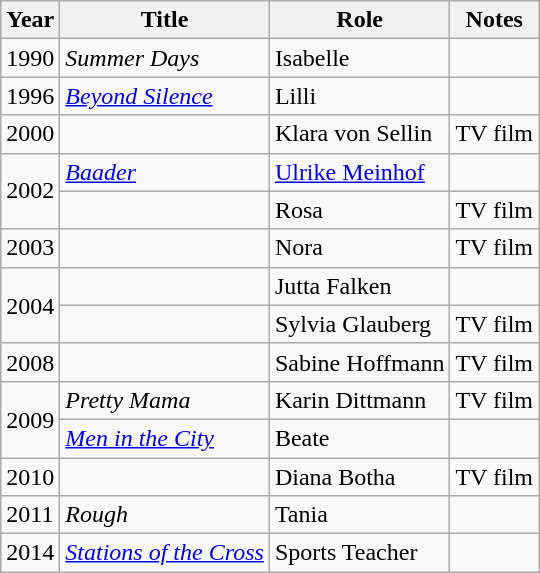<table class="wikitable sortable">
<tr>
<th>Year</th>
<th>Title</th>
<th>Role</th>
<th class="unsortable">Notes</th>
</tr>
<tr>
<td>1990</td>
<td><em>Summer Days</em></td>
<td>Isabelle</td>
<td></td>
</tr>
<tr>
<td>1996</td>
<td><em><a href='#'>Beyond Silence</a></em></td>
<td>Lilli</td>
<td></td>
</tr>
<tr>
<td>2000</td>
<td><em></em></td>
<td>Klara von Sellin</td>
<td>TV film</td>
</tr>
<tr>
<td rowspan=2>2002</td>
<td><em><a href='#'>Baader</a></em></td>
<td><a href='#'>Ulrike Meinhof</a></td>
<td></td>
</tr>
<tr>
<td><em></em></td>
<td>Rosa</td>
<td>TV film</td>
</tr>
<tr>
<td>2003</td>
<td><em></em></td>
<td>Nora</td>
<td>TV film</td>
</tr>
<tr>
<td rowspan=2>2004</td>
<td><em></em></td>
<td>Jutta Falken</td>
<td></td>
</tr>
<tr>
<td><em></em></td>
<td>Sylvia Glauberg</td>
<td>TV film</td>
</tr>
<tr>
<td>2008</td>
<td><em></em></td>
<td>Sabine Hoffmann</td>
<td>TV film</td>
</tr>
<tr>
<td rowspan=2>2009</td>
<td><em>Pretty Mama</em></td>
<td>Karin Dittmann</td>
<td>TV film</td>
</tr>
<tr>
<td><em><a href='#'>Men in the City</a></em></td>
<td>Beate</td>
<td></td>
</tr>
<tr>
<td>2010</td>
<td><em></em></td>
<td>Diana Botha</td>
<td>TV film</td>
</tr>
<tr>
<td>2011</td>
<td><em>Rough</em></td>
<td>Tania</td>
<td></td>
</tr>
<tr>
<td>2014</td>
<td><em><a href='#'>Stations of the Cross</a></em></td>
<td>Sports Teacher</td>
<td></td>
</tr>
</table>
